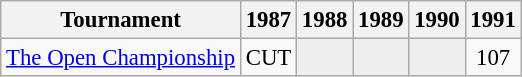<table class="wikitable" style="font-size:95%;text-align:center;">
<tr>
<th>Tournament</th>
<th>1987</th>
<th>1988</th>
<th>1989</th>
<th>1990</th>
<th>1991</th>
</tr>
<tr>
<td align=left><a href='#'>The Open Championship</a></td>
<td>CUT</td>
<td style="background:#eeeeee;"></td>
<td style="background:#eeeeee;"></td>
<td style="background:#eeeeee;"></td>
<td>107</td>
</tr>
</table>
